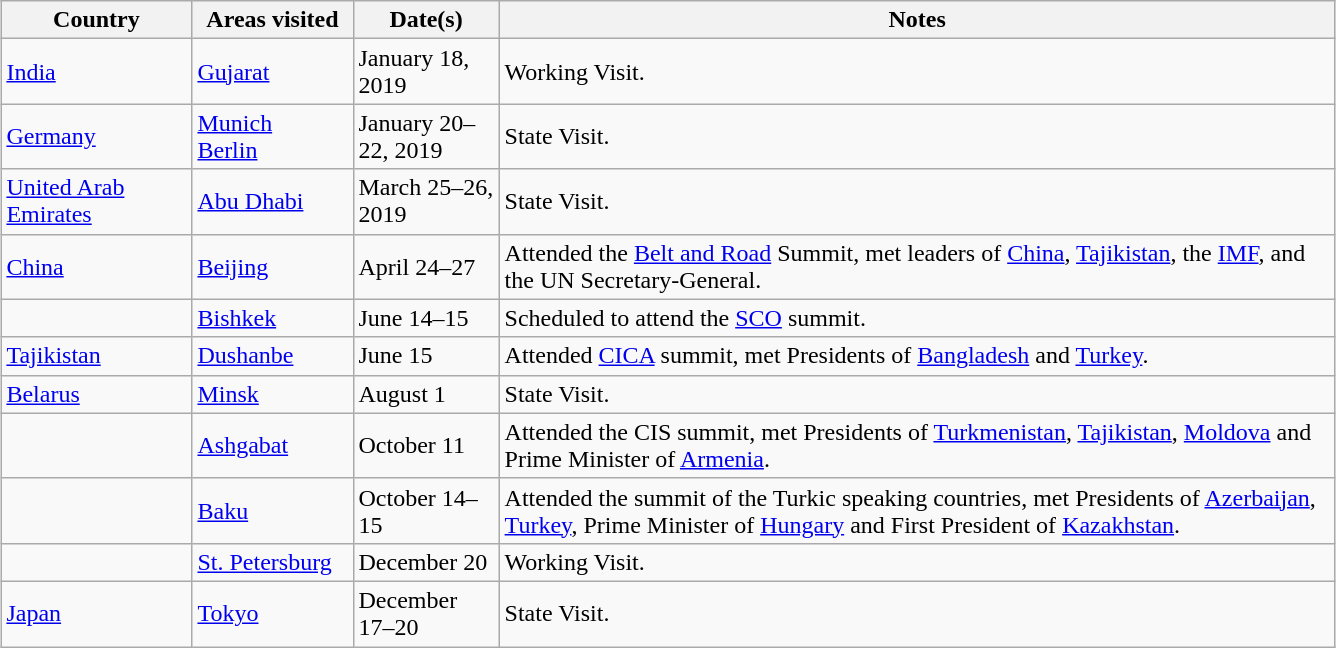<table class="wikitable" style="margin: 1em auto 1em auto">
<tr>
<th width="120">Country</th>
<th width="100">Areas visited</th>
<th width="90">Date(s)</th>
<th width="550">Notes</th>
</tr>
<tr>
<td> <a href='#'>India</a></td>
<td><a href='#'>Gujarat</a></td>
<td>January 18, 2019</td>
<td>Working Visit.</td>
</tr>
<tr>
<td> <a href='#'>Germany</a></td>
<td><a href='#'>Munich</a><br><a href='#'>Berlin</a></td>
<td>January 20–22, 2019</td>
<td>State Visit.</td>
</tr>
<tr>
<td> <a href='#'>United Arab Emirates</a></td>
<td><a href='#'>Abu Dhabi</a></td>
<td>March 25–26, 2019</td>
<td>State Visit.</td>
</tr>
<tr>
<td> <a href='#'>China</a></td>
<td><a href='#'>Beijing</a></td>
<td>April 24–27</td>
<td>Attended the <a href='#'>Belt and Road</a> Summit, met leaders of <a href='#'>China</a>, <a href='#'>Tajikistan</a>, the <a href='#'>IMF</a>, and the UN Secretary-General.</td>
</tr>
<tr>
<td></td>
<td><a href='#'>Bishkek</a></td>
<td>June 14–15</td>
<td>Scheduled to attend the <a href='#'>SCO</a> summit.</td>
</tr>
<tr>
<td> <a href='#'>Tajikistan</a></td>
<td><a href='#'>Dushanbe</a></td>
<td>June 15</td>
<td>Attended <a href='#'>CICA</a> summit, met Presidents of <a href='#'>Bangladesh</a> and <a href='#'>Turkey</a>.</td>
</tr>
<tr>
<td> <a href='#'>Belarus</a></td>
<td><a href='#'>Minsk</a></td>
<td>August 1</td>
<td>State Visit.</td>
</tr>
<tr>
<td></td>
<td><a href='#'>Ashgabat</a></td>
<td>October 11</td>
<td>Attended the CIS summit, met Presidents of <a href='#'>Turkmenistan</a>, <a href='#'>Tajikistan</a>, <a href='#'>Moldova</a> and Prime Minister of <a href='#'>Armenia</a>.</td>
</tr>
<tr>
<td></td>
<td><a href='#'>Baku</a></td>
<td>October 14–15</td>
<td>Attended the summit of the Turkic speaking countries, met Presidents of <a href='#'>Azerbaijan</a>, <a href='#'>Turkey</a>, Prime Minister of <a href='#'>Hungary</a> and First President of <a href='#'>Kazakhstan</a>.</td>
</tr>
<tr>
<td></td>
<td><a href='#'>St. Petersburg</a></td>
<td>December 20</td>
<td>Working Visit.</td>
</tr>
<tr>
<td> <a href='#'>Japan</a></td>
<td><a href='#'>Tokyo</a></td>
<td>December 17–20</td>
<td>State Visit.</td>
</tr>
</table>
